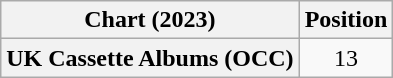<table class="wikitable sortable plainrowheaders" style="text-align:center">
<tr>
<th scope="col">Chart (2023)</th>
<th scope="col">Position</th>
</tr>
<tr>
<th scope="row">UK Cassette Albums (OCC)</th>
<td>13</td>
</tr>
</table>
